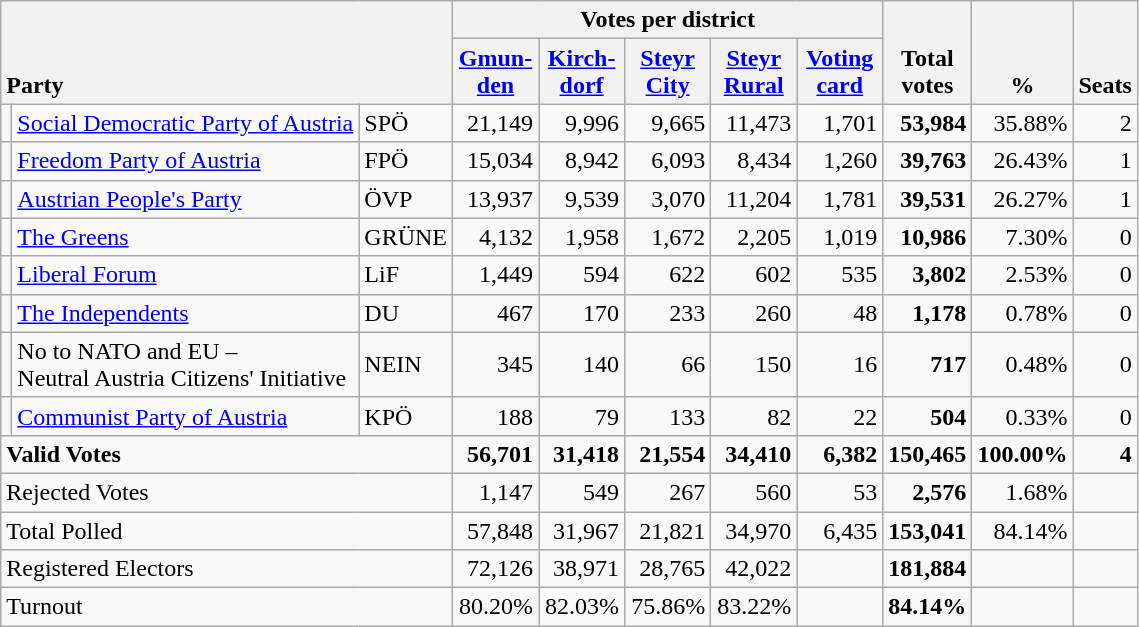<table class="wikitable" border="1" style="text-align:right;">
<tr>
<th style="text-align:left;" valign=bottom rowspan=2 colspan=3>Party</th>
<th colspan=5>Votes per district</th>
<th align=center valign=bottom rowspan=2 width="50">Total<br>votes</th>
<th align=center valign=bottom rowspan=2 width="50">%</th>
<th align=center valign=bottom rowspan=2>Seats</th>
</tr>
<tr>
<th align=center valign=bottom width="50"><a href='#'>Gmun-<br>den</a></th>
<th align=center valign=bottom width="50"><a href='#'>Kirch-<br>dorf</a></th>
<th align=center valign=bottom width="50"><a href='#'>Steyr<br>City</a></th>
<th align=center valign=bottom width="50"><a href='#'>Steyr<br>Rural</a></th>
<th align=center valign=bottom width="50"><a href='#'>Voting<br>card</a></th>
</tr>
<tr>
<td></td>
<td align=left style="white-space: nowrap;"><a href='#'>Social Democratic Party of Austria</a></td>
<td align=left>SPÖ</td>
<td>21,149</td>
<td>9,996</td>
<td>9,665</td>
<td>11,473</td>
<td>1,701</td>
<td><strong>53,984</strong></td>
<td>35.88%</td>
<td>2</td>
</tr>
<tr>
<td></td>
<td align=left><a href='#'>Freedom Party of Austria</a></td>
<td align=left>FPÖ</td>
<td>15,034</td>
<td>8,942</td>
<td>6,093</td>
<td>8,434</td>
<td>1,260</td>
<td><strong>39,763</strong></td>
<td>26.43%</td>
<td>1</td>
</tr>
<tr>
<td></td>
<td align=left><a href='#'>Austrian People's Party</a></td>
<td align=left>ÖVP</td>
<td>13,937</td>
<td>9,539</td>
<td>3,070</td>
<td>11,204</td>
<td>1,781</td>
<td><strong>39,531</strong></td>
<td>26.27%</td>
<td>1</td>
</tr>
<tr>
<td></td>
<td align=left><a href='#'>The Greens</a></td>
<td align=left>GRÜNE</td>
<td>4,132</td>
<td>1,958</td>
<td>1,672</td>
<td>2,205</td>
<td>1,019</td>
<td><strong>10,986</strong></td>
<td>7.30%</td>
<td>0</td>
</tr>
<tr>
<td></td>
<td align=left><a href='#'>Liberal Forum</a></td>
<td align=left>LiF</td>
<td>1,449</td>
<td>594</td>
<td>622</td>
<td>602</td>
<td>535</td>
<td><strong>3,802</strong></td>
<td>2.53%</td>
<td>0</td>
</tr>
<tr>
<td></td>
<td align=left><a href='#'>The Independents</a></td>
<td align=left>DU</td>
<td>467</td>
<td>170</td>
<td>233</td>
<td>260</td>
<td>48</td>
<td><strong>1,178</strong></td>
<td>0.78%</td>
<td>0</td>
</tr>
<tr>
<td></td>
<td align=left>No to NATO and EU –<br>Neutral Austria Citizens' Initiative</td>
<td align=left>NEIN</td>
<td>345</td>
<td>140</td>
<td>66</td>
<td>150</td>
<td>16</td>
<td><strong>717</strong></td>
<td>0.48%</td>
<td>0</td>
</tr>
<tr>
<td></td>
<td align=left><a href='#'>Communist Party of Austria</a></td>
<td align=left>KPÖ</td>
<td>188</td>
<td>79</td>
<td>133</td>
<td>82</td>
<td>22</td>
<td><strong>504</strong></td>
<td>0.33%</td>
<td>0</td>
</tr>
<tr style="font-weight:bold">
<td align=left colspan=3>Valid Votes</td>
<td>56,701</td>
<td>31,418</td>
<td>21,554</td>
<td>34,410</td>
<td>6,382</td>
<td>150,465</td>
<td>100.00%</td>
<td>4</td>
</tr>
<tr>
<td align=left colspan=3>Rejected Votes</td>
<td>1,147</td>
<td>549</td>
<td>267</td>
<td>560</td>
<td>53</td>
<td><strong>2,576</strong></td>
<td>1.68%</td>
<td></td>
</tr>
<tr>
<td align=left colspan=3>Total Polled</td>
<td>57,848</td>
<td>31,967</td>
<td>21,821</td>
<td>34,970</td>
<td>6,435</td>
<td><strong>153,041</strong></td>
<td>84.14%</td>
<td></td>
</tr>
<tr>
<td align=left colspan=3>Registered Electors</td>
<td>72,126</td>
<td>38,971</td>
<td>28,765</td>
<td>42,022</td>
<td></td>
<td><strong>181,884</strong></td>
<td></td>
<td></td>
</tr>
<tr>
<td align=left colspan=3>Turnout</td>
<td>80.20%</td>
<td>82.03%</td>
<td>75.86%</td>
<td>83.22%</td>
<td></td>
<td><strong>84.14%</strong></td>
<td></td>
<td></td>
</tr>
</table>
